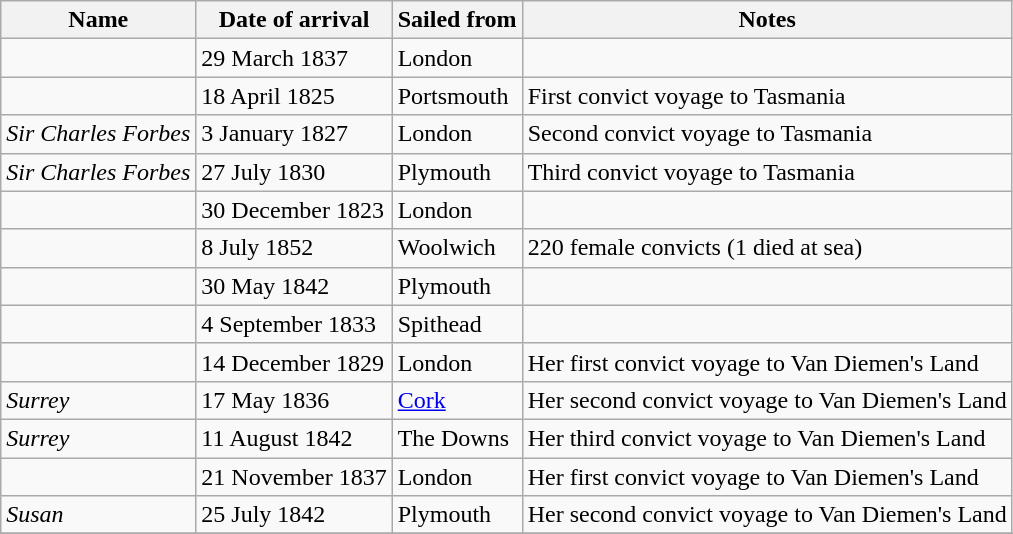<table class="wikitable sortable" border="1">
<tr>
<th>Name</th>
<th>Date of arrival</th>
<th>Sailed from</th>
<th>Notes</th>
</tr>
<tr>
<td></td>
<td>29 March 1837</td>
<td>London</td>
<td></td>
</tr>
<tr>
<td></td>
<td>18 April 1825</td>
<td>Portsmouth</td>
<td>First convict voyage to Tasmania</td>
</tr>
<tr>
<td><em>Sir Charles Forbes</em></td>
<td>3 January 1827</td>
<td>London</td>
<td>Second convict voyage to Tasmania</td>
</tr>
<tr>
<td><em>Sir Charles Forbes</em></td>
<td>27 July 1830</td>
<td>Plymouth</td>
<td>Third convict voyage to Tasmania</td>
</tr>
<tr>
<td></td>
<td>30 December 1823</td>
<td>London</td>
<td></td>
</tr>
<tr>
<td></td>
<td>8 July 1852</td>
<td>Woolwich</td>
<td>220 female convicts (1 died at sea)</td>
</tr>
<tr>
<td></td>
<td>30 May 1842</td>
<td>Plymouth</td>
<td></td>
</tr>
<tr>
<td></td>
<td>4 September 1833</td>
<td>Spithead</td>
<td></td>
</tr>
<tr>
<td></td>
<td>14 December 1829</td>
<td>London</td>
<td>Her first convict voyage to Van Diemen's Land</td>
</tr>
<tr>
<td><em>Surrey</em></td>
<td>17 May 1836</td>
<td><a href='#'>Cork</a></td>
<td>Her second convict voyage to Van Diemen's Land</td>
</tr>
<tr>
<td><em>Surrey</em></td>
<td>11 August 1842</td>
<td>The Downs</td>
<td>Her third convict voyage to Van Diemen's Land</td>
</tr>
<tr>
<td></td>
<td>21 November 1837</td>
<td>London</td>
<td>Her first convict voyage to Van Diemen's Land</td>
</tr>
<tr>
<td><em>Susan</em></td>
<td>25 July 1842</td>
<td>Plymouth</td>
<td>Her second convict voyage to Van Diemen's Land</td>
</tr>
<tr>
</tr>
</table>
